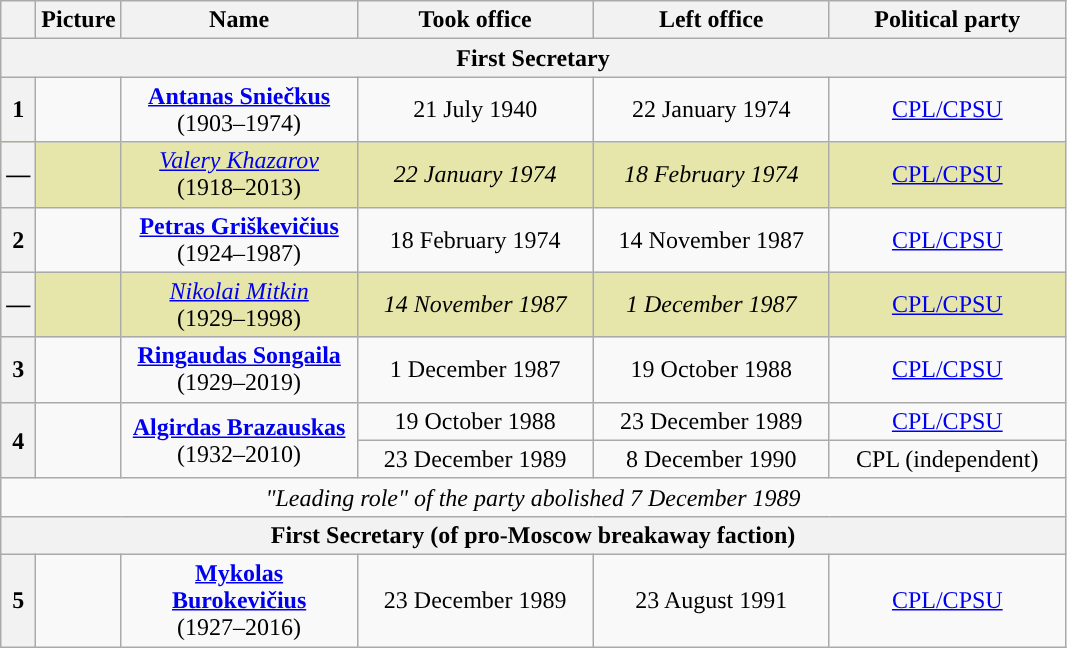<table class="wikitable" style="text-align:center">
<tr>
<th></th>
<th>Picture</th>
<th width="150">Name<br></th>
<th width="150">Took office</th>
<th width="150">Left office</th>
<th width="150">Political party</th>
</tr>
<tr>
<th colspan="6" align="center">First Secretary</th>
</tr>
<tr>
<th style="background:">1</th>
<td></td>
<td><strong><a href='#'>Antanas Sniečkus</a></strong><br>(1903–1974)</td>
<td>21 July 1940</td>
<td>22 January 1974</td>
<td><a href='#'>CPL/CPSU</a></td>
</tr>
<tr bgcolor=#E6E6AA>
<th style="background:">—</th>
<td></td>
<td><em><a href='#'>Valery Khazarov</a></em><br>(1918–2013)</td>
<td><em>22 January 1974</em></td>
<td><em>18 February 1974</em></td>
<td><a href='#'>CPL/CPSU</a></td>
</tr>
<tr>
<th style="background:">2</th>
<td></td>
<td><strong><a href='#'>Petras Griškevičius</a></strong><br>(1924–1987)</td>
<td>18 February 1974</td>
<td>14 November 1987</td>
<td><a href='#'>CPL/CPSU</a></td>
</tr>
<tr bgcolor=#E6E6AA>
<th style="background:">—</th>
<td></td>
<td><em><a href='#'>Nikolai Mitkin</a></em><br>(1929–1998)</td>
<td><em>14 November 1987</em></td>
<td><em>1 December 1987</em></td>
<td><a href='#'>CPL/CPSU</a></td>
</tr>
<tr>
<th style="background:">3</th>
<td></td>
<td><strong><a href='#'>Ringaudas Songaila</a></strong><br>(1929–2019)</td>
<td>1 December 1987</td>
<td>19 October 1988</td>
<td><a href='#'>CPL/CPSU</a></td>
</tr>
<tr>
<th rowspan=2 style="background:">4</th>
<td rowspan=2></td>
<td rowspan=2><strong><a href='#'>Algirdas Brazauskas</a></strong><br>(1932–2010)</td>
<td>19 October 1988</td>
<td>23 December 1989</td>
<td><a href='#'>CPL/CPSU</a></td>
</tr>
<tr>
<td>23 December 1989</td>
<td>8 December 1990</td>
<td>CPL (independent)</td>
</tr>
<tr>
<td colspan=6><em>"Leading role" of the party abolished 7 December 1989</em></td>
</tr>
<tr>
<th colspan="6" align="center">First Secretary (of pro-Moscow breakaway faction)</th>
</tr>
<tr>
<th style="background:">5</th>
<td></td>
<td><strong><a href='#'>Mykolas Burokevičius</a></strong><br>(1927–2016)</td>
<td>23 December 1989</td>
<td>23 August 1991</td>
<td><a href='#'>CPL/CPSU</a></td>
</tr>
</table>
